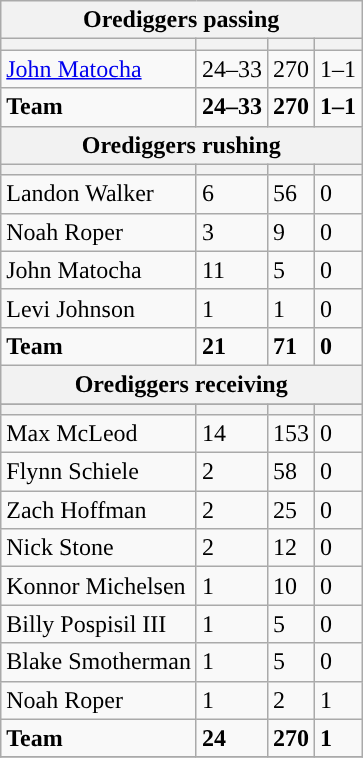<table class="wikitable plainrowheaders">
<tr>
<th colspan="6">Orediggers passing</th>
</tr>
<tr>
<th scope="col"></th>
<th scope="col"></th>
<th scope="col"></th>
<th scope="col"></th>
</tr>
<tr>
<td><a href='#'>John Matocha</a></td>
<td>24–33</td>
<td>270</td>
<td>1–1</td>
</tr>
<tr>
<td><strong>Team</strong></td>
<td><strong>24–33</strong></td>
<td><strong>270</strong></td>
<td><strong>1–1</strong></td>
</tr>
<tr>
<th colspan="6">Orediggers rushing</th>
</tr>
<tr>
<th scope="col"></th>
<th scope="col"></th>
<th scope="col"></th>
<th scope="col"></th>
</tr>
<tr>
<td>Landon Walker</td>
<td>6</td>
<td>56</td>
<td>0</td>
</tr>
<tr>
<td>Noah Roper</td>
<td>3</td>
<td>9</td>
<td>0</td>
</tr>
<tr>
<td>John Matocha</td>
<td>11</td>
<td>5</td>
<td>0</td>
</tr>
<tr>
<td>Levi Johnson</td>
<td>1</td>
<td>1</td>
<td>0</td>
</tr>
<tr>
<td><strong>Team</strong></td>
<td><strong>21</strong></td>
<td><strong>71</strong></td>
<td><strong>0</strong></td>
</tr>
<tr>
<th colspan="6">Orediggers receiving</th>
</tr>
<tr>
</tr>
<tr>
<th scope="col"></th>
<th scope="col"></th>
<th scope="col"></th>
<th scope="col"></th>
</tr>
<tr>
<td>Max McLeod</td>
<td>14</td>
<td>153</td>
<td>0</td>
</tr>
<tr>
<td>Flynn Schiele</td>
<td>2</td>
<td>58</td>
<td>0</td>
</tr>
<tr>
<td>Zach Hoffman</td>
<td>2</td>
<td>25</td>
<td>0</td>
</tr>
<tr>
<td>Nick Stone</td>
<td>2</td>
<td>12</td>
<td>0</td>
</tr>
<tr>
<td>Konnor Michelsen</td>
<td>1</td>
<td>10</td>
<td>0</td>
</tr>
<tr>
<td>Billy Pospisil III</td>
<td>1</td>
<td>5</td>
<td>0</td>
</tr>
<tr>
<td>Blake Smotherman</td>
<td>1</td>
<td>5</td>
<td>0</td>
</tr>
<tr>
<td>Noah Roper</td>
<td>1</td>
<td>2</td>
<td>1</td>
</tr>
<tr>
<td><strong>Team</strong></td>
<td><strong>24</strong></td>
<td><strong>270</strong></td>
<td><strong>1</strong></td>
</tr>
<tr>
</tr>
</table>
